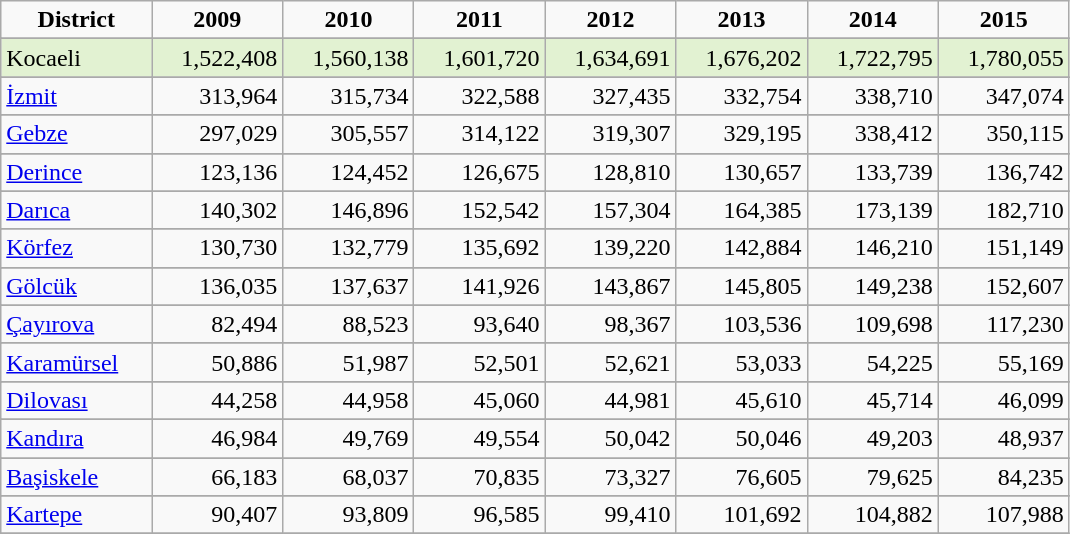<table class="sortable wikitable">
<tr ---->
<td align="center" style="width:70pt;"><strong>District</strong></td>
<td align="center" style="width:60pt;"><strong>2009</strong></td>
<td align="center" style="width:60pt;"><strong>2010</strong></td>
<td align="center" style="width:60pt;"><strong>2011</strong></td>
<td align="center" style="width:60pt;"><strong>2012</strong></td>
<td align="center" style="width:60pt;"><strong>2013</strong></td>
<td align="center" style="width:60pt;"><strong>2014</strong></td>
<td align="center" style="width:60pt;"><strong>2015</strong></td>
</tr>
<tr ---->
</tr>
<tr bgcolor=#E2F2D2 align=right>
<td align=left>Kocaeli</td>
<td>1,522,408</td>
<td>1,560,138</td>
<td>1,601,720</td>
<td>1,634,691</td>
<td>1,676,202</td>
<td>1,722,795</td>
<td>1,780,055</td>
</tr>
<tr ---->
</tr>
<tr align=right>
<td align=left><a href='#'>İzmit</a></td>
<td>313,964</td>
<td>315,734</td>
<td>322,588</td>
<td>327,435</td>
<td>332,754</td>
<td>338,710</td>
<td>347,074</td>
</tr>
<tr ---->
</tr>
<tr align=right>
<td align=left><a href='#'>Gebze</a></td>
<td>297,029</td>
<td>305,557</td>
<td>314,122</td>
<td>319,307</td>
<td>329,195</td>
<td>338,412</td>
<td>350,115</td>
</tr>
<tr ---->
</tr>
<tr align=right>
<td align=left><a href='#'>Derince</a></td>
<td>123,136</td>
<td>124,452</td>
<td>126,675</td>
<td>128,810</td>
<td>130,657</td>
<td>133,739</td>
<td>136,742</td>
</tr>
<tr ---->
</tr>
<tr align=right>
<td align=left><a href='#'>Darıca</a></td>
<td>140,302</td>
<td>146,896</td>
<td>152,542</td>
<td>157,304</td>
<td>164,385</td>
<td>173,139</td>
<td>182,710</td>
</tr>
<tr ---->
</tr>
<tr align=right>
<td align=left><a href='#'>Körfez</a></td>
<td>130,730</td>
<td>132,779</td>
<td>135,692</td>
<td>139,220</td>
<td>142,884</td>
<td>146,210</td>
<td>151,149</td>
</tr>
<tr ---->
</tr>
<tr align=right>
<td align=left><a href='#'>Gölcük</a></td>
<td>136,035</td>
<td>137,637</td>
<td>141,926</td>
<td>143,867</td>
<td>145,805</td>
<td>149,238</td>
<td>152,607</td>
</tr>
<tr ---->
</tr>
<tr align=right>
<td align=left><a href='#'>Çayırova</a></td>
<td>82,494</td>
<td>88,523</td>
<td>93,640</td>
<td>98,367</td>
<td>103,536</td>
<td>109,698</td>
<td>117,230</td>
</tr>
<tr ---->
</tr>
<tr align=right>
<td align=left><a href='#'>Karamürsel</a></td>
<td>50,886</td>
<td>51,987</td>
<td>52,501</td>
<td>52,621</td>
<td>53,033</td>
<td>54,225</td>
<td>55,169</td>
</tr>
<tr ---->
</tr>
<tr align=right>
<td align=left><a href='#'>Dilovası</a></td>
<td>44,258</td>
<td>44,958</td>
<td>45,060</td>
<td>44,981</td>
<td>45,610</td>
<td>45,714</td>
<td>46,099</td>
</tr>
<tr ---->
</tr>
<tr align=right>
<td align=left><a href='#'>Kandıra</a></td>
<td>46,984</td>
<td>49,769</td>
<td>49,554</td>
<td>50,042</td>
<td>50,046</td>
<td>49,203</td>
<td>48,937</td>
</tr>
<tr ---->
</tr>
<tr align=right>
<td align=left><a href='#'>Başiskele</a></td>
<td>66,183</td>
<td>68,037</td>
<td>70,835</td>
<td>73,327</td>
<td>76,605</td>
<td>79,625</td>
<td>84,235</td>
</tr>
<tr ---->
</tr>
<tr align=right>
<td align=left><a href='#'>Kartepe</a></td>
<td>90,407</td>
<td>93,809</td>
<td>96,585</td>
<td>99,410</td>
<td>101,692</td>
<td>104,882</td>
<td>107,988</td>
</tr>
<tr ---->
</tr>
</table>
